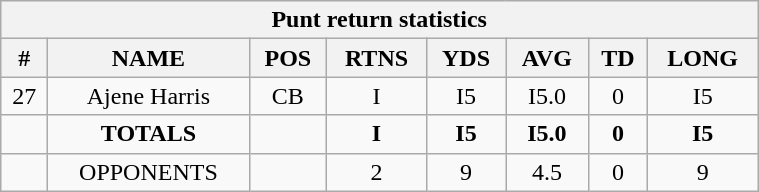<table style="width:40%; text-align:center;" class="wikitable collapsible collapsed">
<tr>
<th colspan="8">Punt return statistics</th>
</tr>
<tr>
<th>#</th>
<th>NAME</th>
<th>POS</th>
<th>RTNS</th>
<th>YDS</th>
<th>AVG</th>
<th>TD</th>
<th>LONG</th>
</tr>
<tr>
<td>27</td>
<td>Ajene Harris</td>
<td>CB</td>
<td>I</td>
<td>I5</td>
<td>I5.0</td>
<td>0</td>
<td>I5</td>
</tr>
<tr>
<td></td>
<td><strong>TOTALS</strong></td>
<td></td>
<td><strong>I</strong></td>
<td><strong>I5</strong></td>
<td><strong>I5.0</strong></td>
<td><strong>0</strong></td>
<td><strong>I5</strong></td>
</tr>
<tr>
<td></td>
<td>OPPONENTS</td>
<td></td>
<td>2</td>
<td>9</td>
<td>4.5</td>
<td>0</td>
<td>9</td>
</tr>
</table>
